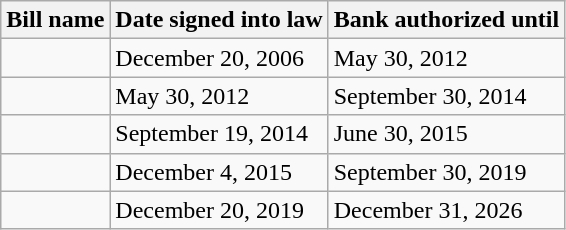<table class="wikitable">
<tr>
<th>Bill name</th>
<th>Date signed into law</th>
<th>Bank authorized until</th>
</tr>
<tr>
<td></td>
<td>December 20, 2006</td>
<td>May 30, 2012</td>
</tr>
<tr>
<td></td>
<td>May 30, 2012</td>
<td>September 30, 2014</td>
</tr>
<tr>
<td></td>
<td>September 19, 2014</td>
<td>June 30, 2015</td>
</tr>
<tr>
<td></td>
<td>December 4, 2015</td>
<td>September 30, 2019</td>
</tr>
<tr>
<td></td>
<td>December 20, 2019</td>
<td>December 31, 2026</td>
</tr>
</table>
